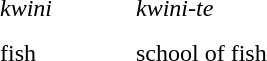<table border="0" cellspacing="0" cellpadding="6" style="border-collapse:collapse">
<tr>
<td>   </td>
<td><em>kwini </em></td>
<td>        </td>
<td><em>kwini-te</em></td>
</tr>
<tr>
<td></td>
<td>fish</td>
<td></td>
<td>school of fish</td>
</tr>
</table>
